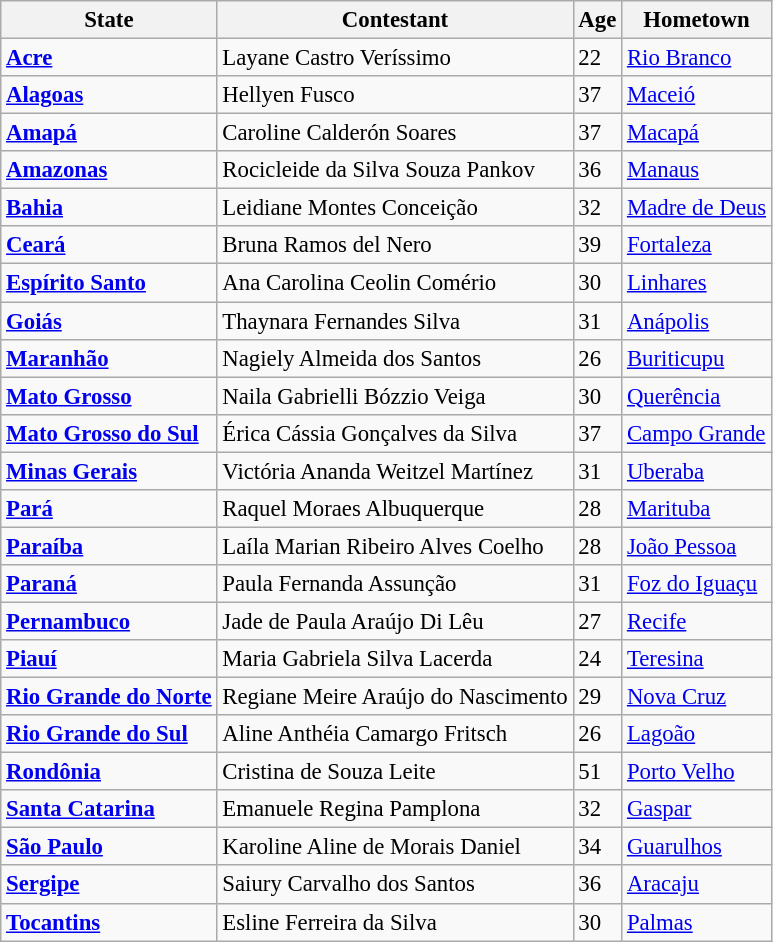<table class="wikitable sortable" style="font-size: 95%;">
<tr>
<th>State</th>
<th>Contestant</th>
<th>Age</th>
<th>Hometown</th>
</tr>
<tr>
<td><strong> <a href='#'>Acre</a></strong></td>
<td>Layane Castro Veríssimo </td>
<td>22</td>
<td><a href='#'>Rio Branco</a></td>
</tr>
<tr>
<td><strong> <a href='#'>Alagoas</a></strong></td>
<td>Hellyen Fusco </td>
<td>37</td>
<td><a href='#'>Maceió</a></td>
</tr>
<tr>
<td><strong> <a href='#'>Amapá</a></strong></td>
<td>Caroline Calderón Soares </td>
<td>37</td>
<td><a href='#'>Macapá</a></td>
</tr>
<tr>
<td><strong> <a href='#'>Amazonas</a></strong></td>
<td>Rocicleide da Silva Souza Pankov </td>
<td>36</td>
<td><a href='#'>Manaus</a></td>
</tr>
<tr>
<td><strong> <a href='#'>Bahia</a></strong></td>
<td>Leidiane Montes Conceição </td>
<td>32</td>
<td><a href='#'>Madre de Deus</a></td>
</tr>
<tr>
<td><strong> <a href='#'>Ceará</a></strong></td>
<td>Bruna Ramos del Nero </td>
<td>39</td>
<td><a href='#'>Fortaleza</a></td>
</tr>
<tr>
<td><strong> <a href='#'>Espírito Santo</a></strong></td>
<td>Ana Carolina Ceolin Comério </td>
<td>30</td>
<td><a href='#'>Linhares</a></td>
</tr>
<tr>
<td><strong> <a href='#'>Goiás</a></strong></td>
<td>Thaynara Fernandes Silva </td>
<td>31</td>
<td><a href='#'>Anápolis</a></td>
</tr>
<tr>
<td><strong> <a href='#'>Maranhão</a></strong></td>
<td>Nagiely Almeida dos Santos</td>
<td>26</td>
<td><a href='#'>Buriticupu</a></td>
</tr>
<tr>
<td><strong> <a href='#'>Mato Grosso</a></strong></td>
<td>Naila Gabrielli Bózzio Veiga </td>
<td>30</td>
<td><a href='#'>Querência</a></td>
</tr>
<tr>
<td><strong> <a href='#'>Mato Grosso do Sul</a></strong></td>
<td>Érica Cássia Gonçalves da Silva </td>
<td>37</td>
<td><a href='#'>Campo Grande</a></td>
</tr>
<tr>
<td><strong> <a href='#'>Minas Gerais</a></strong></td>
<td>Victória Ananda Weitzel Martínez </td>
<td>31</td>
<td><a href='#'>Uberaba</a></td>
</tr>
<tr>
<td><strong> <a href='#'>Pará</a></strong></td>
<td>Raquel Moraes Albuquerque </td>
<td>28</td>
<td><a href='#'>Marituba</a></td>
</tr>
<tr>
<td><strong> <a href='#'>Paraíba</a></strong></td>
<td>Laíla Marian Ribeiro Alves Coelho</td>
<td>28</td>
<td><a href='#'>João Pessoa</a></td>
</tr>
<tr>
<td><strong> <a href='#'>Paraná</a></strong></td>
<td>Paula Fernanda Assunção </td>
<td>31</td>
<td><a href='#'>Foz do Iguaçu</a></td>
</tr>
<tr>
<td><strong> <a href='#'>Pernambuco</a></strong></td>
<td>Jade de Paula Araújo Di Lêu</td>
<td>27</td>
<td><a href='#'>Recife</a></td>
</tr>
<tr>
<td><strong> <a href='#'>Piauí</a></strong></td>
<td>Maria Gabriela Silva Lacerda</td>
<td>24</td>
<td><a href='#'>Teresina</a></td>
</tr>
<tr>
<td><strong> <a href='#'>Rio Grande do Norte</a></strong></td>
<td>Regiane Meire Araújo do Nascimento </td>
<td>29</td>
<td><a href='#'>Nova Cruz</a></td>
</tr>
<tr>
<td><strong> <a href='#'>Rio Grande do Sul</a></strong></td>
<td>Aline Anthéia Camargo Fritsch </td>
<td>26</td>
<td><a href='#'>Lagoão</a></td>
</tr>
<tr>
<td><strong> <a href='#'>Rondônia</a></strong></td>
<td>Cristina de Souza Leite </td>
<td>51</td>
<td><a href='#'>Porto Velho</a></td>
</tr>
<tr>
<td><strong> <a href='#'>Santa Catarina</a></strong></td>
<td>Emanuele Regina Pamplona </td>
<td>32</td>
<td><a href='#'>Gaspar</a></td>
</tr>
<tr>
<td><strong> <a href='#'>São Paulo</a></strong></td>
<td>Karoline Aline de Morais Daniel </td>
<td>34</td>
<td><a href='#'>Guarulhos</a></td>
</tr>
<tr>
<td><strong> <a href='#'>Sergipe</a></strong></td>
<td>Saiury Carvalho dos Santos</td>
<td>36</td>
<td><a href='#'>Aracaju</a></td>
</tr>
<tr>
<td><strong> <a href='#'>Tocantins</a></strong></td>
<td>Esline Ferreira da Silva </td>
<td>30</td>
<td><a href='#'>Palmas</a></td>
</tr>
</table>
